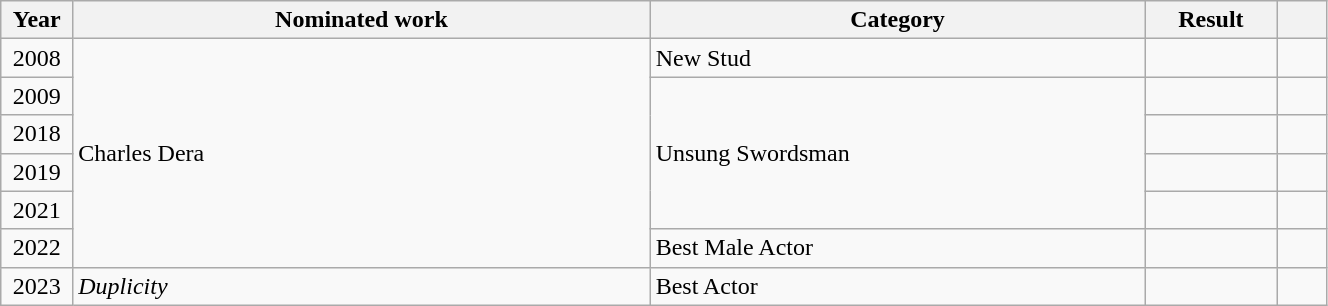<table class="wikitable" style="width:70%;">
<tr>
<th width=4%>Year</th>
<th style="width:35%;">Nominated work</th>
<th style="width:30%;">Category</th>
<th style="width:8%;">Result</th>
<th width=3%></th>
</tr>
<tr>
<td style="text-align:center;">2008</td>
<td rowspan="6">Charles Dera</td>
<td>New Stud</td>
<td></td>
<td style="text-align:center;"></td>
</tr>
<tr>
<td style="text-align:center;">2009</td>
<td rowspan="4">Unsung Swordsman</td>
<td></td>
<td style=text-align:center;"></td>
</tr>
<tr>
<td style="text-align:center;">2018</td>
<td></td>
<td style="text-align:center;"></td>
</tr>
<tr>
<td style="text-align:center;">2019</td>
<td></td>
<td style="text-align:center;"></td>
</tr>
<tr>
<td style="text-align:center;">2021</td>
<td></td>
<td style="text-align:center;"></td>
</tr>
<tr>
<td style="text-align:center;">2022</td>
<td>Best Male Actor</td>
<td></td>
<td style="text-align:center;"></td>
</tr>
<tr>
<td style="text-align:center;">2023</td>
<td><em>Duplicity</em></td>
<td>Best Actor</td>
<td></td>
<td style="text-align:center;"></td>
</tr>
</table>
